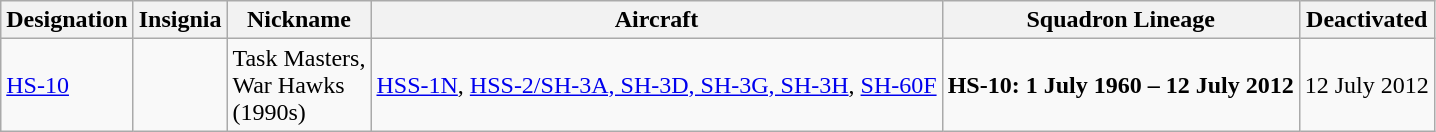<table class="wikitable">
<tr>
<th>Designation</th>
<th>Insignia</th>
<th>Nickname</th>
<th>Aircraft</th>
<th>Squadron Lineage</th>
<th>Deactivated</th>
</tr>
<tr>
<td><a href='#'>HS-10</a></td>
<td></td>
<td>Task Masters,<br>War Hawks<br>(1990s)</td>
<td><a href='#'>HSS-1N</a>, <a href='#'>HSS-2/SH-3A, SH-3D, SH-3G, SH-3H</a>, <a href='#'>SH-60F</a></td>
<td style="white-space: nowrap;"><strong>HS-10: 1 July 1960 – 12 July 2012</strong></td>
<td>12 July 2012</td>
</tr>
</table>
